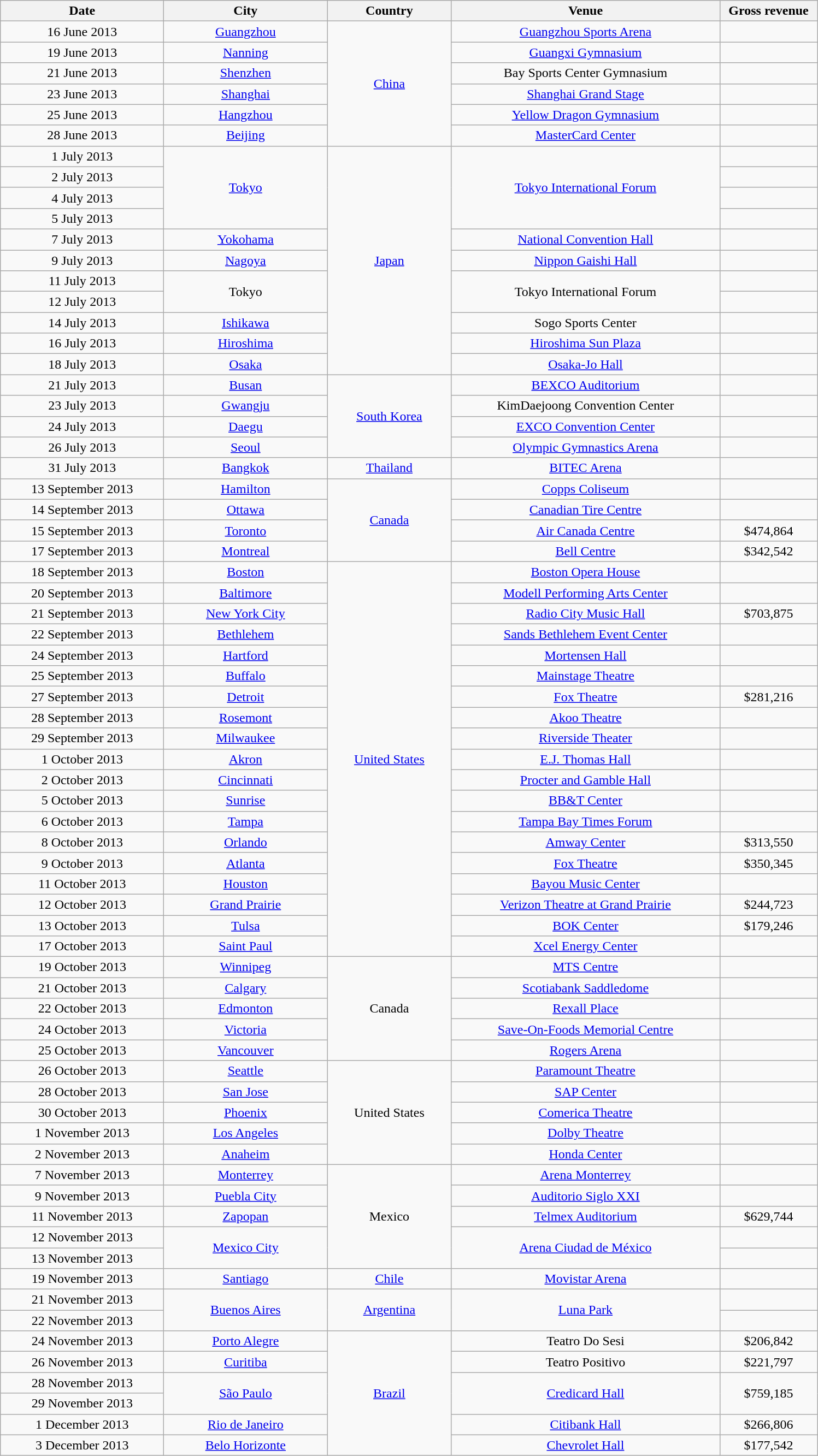<table class="wikitable" style="text-align:center;">
<tr>
<th scope="col" style="width:12em;">Date</th>
<th scope="col" style="width:12em;">City</th>
<th scope="col" style="width:9em;">Country</th>
<th scope="col" style="width:20em;;">Venue</th>
<th scope="col" style="width:7em;;">Gross revenue</th>
</tr>
<tr>
<td>16 June 2013</td>
<td><a href='#'>Guangzhou</a></td>
<td rowspan="6"><a href='#'>China</a></td>
<td><a href='#'>Guangzhou Sports Arena</a></td>
<td></td>
</tr>
<tr>
<td>19 June 2013</td>
<td><a href='#'>Nanning</a></td>
<td><a href='#'>Guangxi Gymnasium</a></td>
<td></td>
</tr>
<tr>
<td>21 June 2013</td>
<td><a href='#'>Shenzhen</a></td>
<td>Bay Sports Center Gymnasium</td>
<td></td>
</tr>
<tr>
<td>23 June 2013</td>
<td><a href='#'>Shanghai</a></td>
<td><a href='#'>Shanghai Grand Stage</a></td>
<td></td>
</tr>
<tr>
<td>25 June 2013</td>
<td><a href='#'>Hangzhou</a></td>
<td><a href='#'>Yellow Dragon Gymnasium</a></td>
<td></td>
</tr>
<tr>
<td>28 June 2013</td>
<td><a href='#'>Beijing</a></td>
<td><a href='#'>MasterCard Center</a></td>
<td></td>
</tr>
<tr>
<td>1 July 2013</td>
<td rowspan="4"><a href='#'>Tokyo</a></td>
<td rowspan="11"><a href='#'>Japan</a></td>
<td rowspan="4"><a href='#'>Tokyo International Forum</a></td>
<td></td>
</tr>
<tr>
<td>2 July 2013</td>
<td></td>
</tr>
<tr>
<td>4 July 2013</td>
<td></td>
</tr>
<tr>
<td>5 July 2013</td>
<td></td>
</tr>
<tr>
<td>7 July 2013</td>
<td><a href='#'>Yokohama</a></td>
<td><a href='#'>National Convention Hall</a></td>
<td></td>
</tr>
<tr>
<td>9 July 2013</td>
<td><a href='#'>Nagoya</a></td>
<td><a href='#'>Nippon Gaishi Hall</a></td>
<td></td>
</tr>
<tr>
<td>11 July 2013</td>
<td rowspan="2">Tokyo</td>
<td rowspan="2">Tokyo International Forum</td>
<td></td>
</tr>
<tr>
<td>12 July 2013</td>
<td></td>
</tr>
<tr>
<td>14 July 2013</td>
<td><a href='#'>Ishikawa</a></td>
<td>Sogo Sports Center</td>
<td></td>
</tr>
<tr>
<td>16 July 2013</td>
<td><a href='#'>Hiroshima</a></td>
<td><a href='#'>Hiroshima Sun Plaza</a></td>
<td></td>
</tr>
<tr>
<td>18 July 2013</td>
<td><a href='#'>Osaka</a></td>
<td><a href='#'>Osaka-Jo Hall</a></td>
<td></td>
</tr>
<tr>
<td>21 July 2013</td>
<td><a href='#'>Busan</a></td>
<td rowspan="4"><a href='#'>South Korea</a></td>
<td><a href='#'>BEXCO Auditorium</a></td>
<td></td>
</tr>
<tr>
<td>23 July 2013</td>
<td><a href='#'>Gwangju</a></td>
<td>KimDaejoong Convention Center</td>
<td></td>
</tr>
<tr>
<td>24 July 2013</td>
<td><a href='#'>Daegu</a></td>
<td><a href='#'>EXCO Convention Center</a></td>
<td></td>
</tr>
<tr>
<td>26 July 2013</td>
<td><a href='#'>Seoul</a></td>
<td><a href='#'>Olympic Gymnastics Arena</a></td>
<td></td>
</tr>
<tr>
<td>31 July 2013</td>
<td><a href='#'>Bangkok</a></td>
<td><a href='#'>Thailand</a></td>
<td><a href='#'>BITEC Arena</a></td>
<td></td>
</tr>
<tr>
<td>13 September 2013</td>
<td><a href='#'>Hamilton</a></td>
<td rowspan="4"><a href='#'>Canada</a></td>
<td><a href='#'>Copps Coliseum</a></td>
<td></td>
</tr>
<tr>
<td>14 September 2013</td>
<td><a href='#'>Ottawa</a></td>
<td><a href='#'>Canadian Tire Centre</a></td>
<td></td>
</tr>
<tr>
<td>15 September 2013</td>
<td><a href='#'>Toronto</a></td>
<td><a href='#'>Air Canada Centre</a></td>
<td>$474,864</td>
</tr>
<tr>
<td>17 September 2013</td>
<td><a href='#'>Montreal</a></td>
<td><a href='#'>Bell Centre</a></td>
<td>$342,542</td>
</tr>
<tr>
<td>18 September 2013</td>
<td><a href='#'>Boston</a></td>
<td rowspan="19"><a href='#'>United States</a></td>
<td><a href='#'>Boston Opera House</a></td>
<td></td>
</tr>
<tr>
<td>20 September 2013</td>
<td><a href='#'>Baltimore</a></td>
<td><a href='#'>Modell Performing Arts Center</a></td>
<td></td>
</tr>
<tr>
<td>21 September 2013</td>
<td><a href='#'>New York City</a></td>
<td><a href='#'>Radio City Music Hall</a></td>
<td>$703,875</td>
</tr>
<tr>
<td>22 September 2013</td>
<td><a href='#'>Bethlehem</a></td>
<td><a href='#'>Sands Bethlehem Event Center</a></td>
<td></td>
</tr>
<tr>
<td>24 September 2013</td>
<td><a href='#'>Hartford</a></td>
<td><a href='#'>Mortensen Hall</a></td>
<td></td>
</tr>
<tr>
<td>25 September 2013</td>
<td><a href='#'>Buffalo</a></td>
<td><a href='#'>Mainstage Theatre</a></td>
<td></td>
</tr>
<tr>
<td>27 September 2013</td>
<td><a href='#'>Detroit</a></td>
<td><a href='#'>Fox Theatre</a></td>
<td>$281,216</td>
</tr>
<tr>
<td>28 September 2013</td>
<td><a href='#'>Rosemont</a></td>
<td><a href='#'>Akoo Theatre</a></td>
<td></td>
</tr>
<tr>
<td>29 September 2013</td>
<td><a href='#'>Milwaukee</a></td>
<td><a href='#'>Riverside Theater</a></td>
<td></td>
</tr>
<tr>
<td>1 October 2013</td>
<td><a href='#'>Akron</a></td>
<td><a href='#'>E.J. Thomas Hall</a></td>
<td></td>
</tr>
<tr>
<td>2 October 2013</td>
<td><a href='#'>Cincinnati</a></td>
<td><a href='#'>Procter and Gamble Hall</a></td>
<td></td>
</tr>
<tr>
<td>5 October 2013</td>
<td><a href='#'>Sunrise</a></td>
<td><a href='#'>BB&T Center</a></td>
<td></td>
</tr>
<tr>
<td>6 October 2013</td>
<td><a href='#'>Tampa</a></td>
<td><a href='#'>Tampa Bay Times Forum</a></td>
<td></td>
</tr>
<tr>
<td>8 October 2013</td>
<td><a href='#'>Orlando</a></td>
<td><a href='#'>Amway Center</a></td>
<td>$313,550</td>
</tr>
<tr>
<td>9 October 2013</td>
<td><a href='#'>Atlanta</a></td>
<td><a href='#'>Fox Theatre</a></td>
<td>$350,345</td>
</tr>
<tr>
<td>11 October 2013</td>
<td><a href='#'>Houston</a></td>
<td><a href='#'>Bayou Music Center</a></td>
<td></td>
</tr>
<tr>
<td>12 October 2013</td>
<td><a href='#'>Grand Prairie</a></td>
<td><a href='#'>Verizon Theatre at Grand Prairie</a></td>
<td>$244,723</td>
</tr>
<tr>
<td>13 October 2013</td>
<td><a href='#'>Tulsa</a></td>
<td><a href='#'>BOK Center</a></td>
<td>$179,246</td>
</tr>
<tr>
<td>17 October 2013</td>
<td><a href='#'>Saint Paul</a></td>
<td><a href='#'>Xcel Energy Center</a></td>
<td></td>
</tr>
<tr>
<td>19 October 2013</td>
<td><a href='#'>Winnipeg</a></td>
<td rowspan="5">Canada</td>
<td><a href='#'>MTS Centre</a></td>
<td></td>
</tr>
<tr>
<td>21 October 2013</td>
<td><a href='#'>Calgary</a></td>
<td><a href='#'>Scotiabank Saddledome</a></td>
<td></td>
</tr>
<tr>
<td>22 October 2013</td>
<td><a href='#'>Edmonton</a></td>
<td><a href='#'>Rexall Place</a></td>
<td></td>
</tr>
<tr>
<td>24 October 2013</td>
<td><a href='#'>Victoria</a></td>
<td><a href='#'>Save-On-Foods Memorial Centre</a></td>
<td></td>
</tr>
<tr>
<td>25 October 2013</td>
<td><a href='#'>Vancouver</a></td>
<td><a href='#'>Rogers Arena</a></td>
<td></td>
</tr>
<tr>
<td>26 October 2013</td>
<td><a href='#'>Seattle</a></td>
<td rowspan="5">United States</td>
<td><a href='#'>Paramount Theatre</a></td>
<td></td>
</tr>
<tr>
<td>28 October 2013</td>
<td><a href='#'>San Jose</a></td>
<td><a href='#'>SAP Center</a></td>
<td></td>
</tr>
<tr>
<td>30 October 2013</td>
<td><a href='#'>Phoenix</a></td>
<td><a href='#'>Comerica Theatre</a></td>
<td></td>
</tr>
<tr>
<td>1 November 2013</td>
<td><a href='#'>Los Angeles</a></td>
<td><a href='#'>Dolby Theatre</a></td>
<td></td>
</tr>
<tr>
<td>2 November 2013</td>
<td><a href='#'>Anaheim</a></td>
<td><a href='#'>Honda Center</a></td>
<td></td>
</tr>
<tr>
<td>7 November 2013</td>
<td><a href='#'>Monterrey</a></td>
<td rowspan="5">Mexico</td>
<td><a href='#'>Arena Monterrey</a></td>
<td></td>
</tr>
<tr>
<td>9 November 2013</td>
<td><a href='#'>Puebla City</a></td>
<td><a href='#'>Auditorio Siglo XXI</a></td>
<td></td>
</tr>
<tr>
<td>11 November 2013</td>
<td><a href='#'>Zapopan</a></td>
<td><a href='#'>Telmex Auditorium</a></td>
<td>$629,744</td>
</tr>
<tr>
<td>12 November 2013</td>
<td rowspan="2"><a href='#'>Mexico City</a></td>
<td rowspan="2"><a href='#'>Arena Ciudad de México</a></td>
<td></td>
</tr>
<tr>
<td>13 November 2013</td>
<td></td>
</tr>
<tr>
<td>19 November 2013</td>
<td><a href='#'>Santiago</a></td>
<td><a href='#'>Chile</a></td>
<td><a href='#'>Movistar Arena</a></td>
<td></td>
</tr>
<tr>
<td>21 November 2013</td>
<td rowspan="2"><a href='#'>Buenos Aires</a></td>
<td rowspan="2"><a href='#'>Argentina</a></td>
<td rowspan="2"><a href='#'>Luna Park</a></td>
<td></td>
</tr>
<tr>
<td>22 November 2013</td>
<td></td>
</tr>
<tr>
<td>24 November 2013</td>
<td><a href='#'>Porto Alegre</a></td>
<td rowspan="6"><a href='#'>Brazil</a></td>
<td>Teatro Do Sesi</td>
<td>$206,842</td>
</tr>
<tr>
<td>26 November 2013</td>
<td><a href='#'>Curitiba</a></td>
<td>Teatro Positivo</td>
<td>$221,797</td>
</tr>
<tr>
<td>28 November 2013</td>
<td rowspan="2"><a href='#'>São Paulo</a></td>
<td rowspan="2"><a href='#'>Credicard Hall</a></td>
<td rowspan="2">$759,185</td>
</tr>
<tr>
<td>29 November 2013</td>
</tr>
<tr>
<td>1 December 2013</td>
<td><a href='#'>Rio de Janeiro</a></td>
<td><a href='#'>Citibank Hall</a></td>
<td>$266,806</td>
</tr>
<tr>
<td>3 December 2013</td>
<td><a href='#'>Belo Horizonte</a></td>
<td><a href='#'>Chevrolet Hall</a></td>
<td>$177,542</td>
</tr>
</table>
